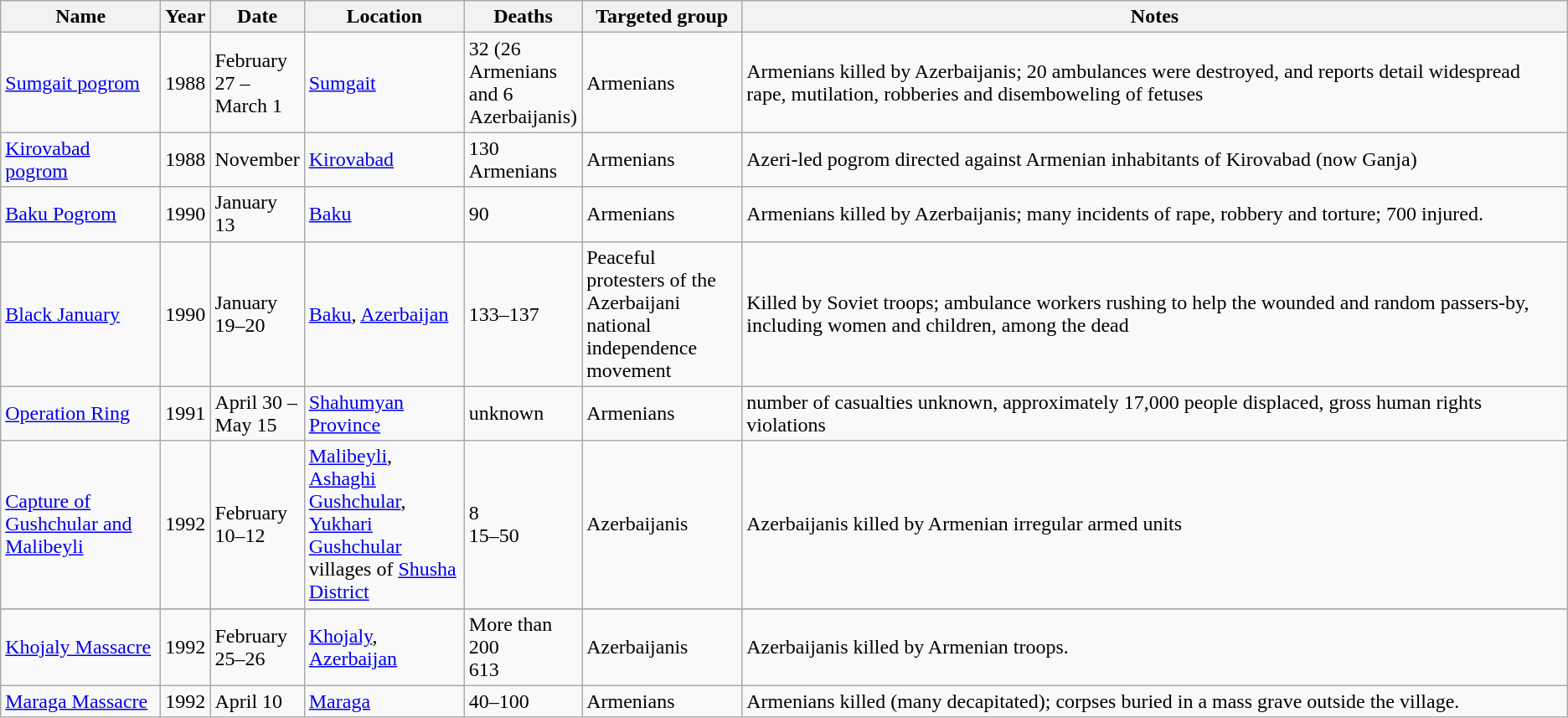<table class="sortable wikitable">
<tr>
<th style="width:120px;">Name</th>
<th style="width:30px;">Year</th>
<th style="width:65px;">Date</th>
<th style="width:120px;">Location</th>
<th style="width:75px;">Deaths</th>
<th style="width:120px;">Targeted group</th>
<th class="unsortable">Notes</th>
</tr>
<tr>
<td><a href='#'>Sumgait pogrom</a></td>
<td>1988</td>
<td>February 27 – March 1</td>
<td><a href='#'>Sumgait</a></td>
<td>32 (26 Armenians and 6 Azerbaijanis)</td>
<td>Armenians</td>
<td>Armenians killed by Azerbaijanis; 20 ambulances were destroyed, and reports detail widespread rape, mutilation, robberies and disemboweling of fetuses</td>
</tr>
<tr>
<td><a href='#'>Kirovabad pogrom</a></td>
<td>1988</td>
<td>November</td>
<td><a href='#'>Kirovabad</a></td>
<td>130 Armenians</td>
<td>Armenians</td>
<td>Azeri-led pogrom directed against Armenian inhabitants of Kirovabad (now Ganja)</td>
</tr>
<tr>
<td><a href='#'>Baku Pogrom</a></td>
<td>1990</td>
<td>January 13</td>
<td><a href='#'>Baku</a></td>
<td>90</td>
<td>Armenians</td>
<td>Armenians killed by Azerbaijanis; many incidents of rape, robbery and torture; 700 injured.</td>
</tr>
<tr>
<td><a href='#'>Black January</a></td>
<td>1990</td>
<td>January 19–20</td>
<td><a href='#'>Baku</a>, <a href='#'>Azerbaijan</a></td>
<td>133–137</td>
<td>Peaceful protesters of the Azerbaijani national independence movement</td>
<td>Killed by Soviet troops; ambulance workers rushing to help the wounded and random passers-by, including women and children, among the dead</td>
</tr>
<tr>
<td><a href='#'>Operation Ring</a></td>
<td>1991</td>
<td>April 30 – May 15</td>
<td><a href='#'>Shahumyan Province</a></td>
<td>unknown</td>
<td>Armenians</td>
<td>number of casualties unknown, approximately 17,000 people displaced, gross human rights violations</td>
</tr>
<tr>
<td><a href='#'>Capture of Gushchular and Malibeyli</a></td>
<td>1992</td>
<td>February 10–12</td>
<td><a href='#'>Malibeyli</a>, <a href='#'>Ashaghi Gushchular</a>, <a href='#'>Yukhari Gushchular</a> villages of <a href='#'>Shusha District</a></td>
<td>8 <br>15–50 </td>
<td>Azerbaijanis</td>
<td>Azerbaijanis killed by Armenian irregular armed units</td>
</tr>
<tr>
</tr>
<tr>
<td><a href='#'>Khojaly Massacre</a></td>
<td>1992</td>
<td>February 25–26</td>
<td><a href='#'>Khojaly</a>, <a href='#'>Azerbaijan</a></td>
<td>More than 200 <br>613 </td>
<td>Azerbaijanis</td>
<td>Azerbaijanis killed by Armenian troops.</td>
</tr>
<tr>
<td><a href='#'>Maraga Massacre</a></td>
<td>1992</td>
<td>April 10</td>
<td><a href='#'>Maraga</a></td>
<td>40–100</td>
<td>Armenians</td>
<td>Armenians killed (many decapitated); corpses buried in a mass grave outside the village.</td>
</tr>
</table>
